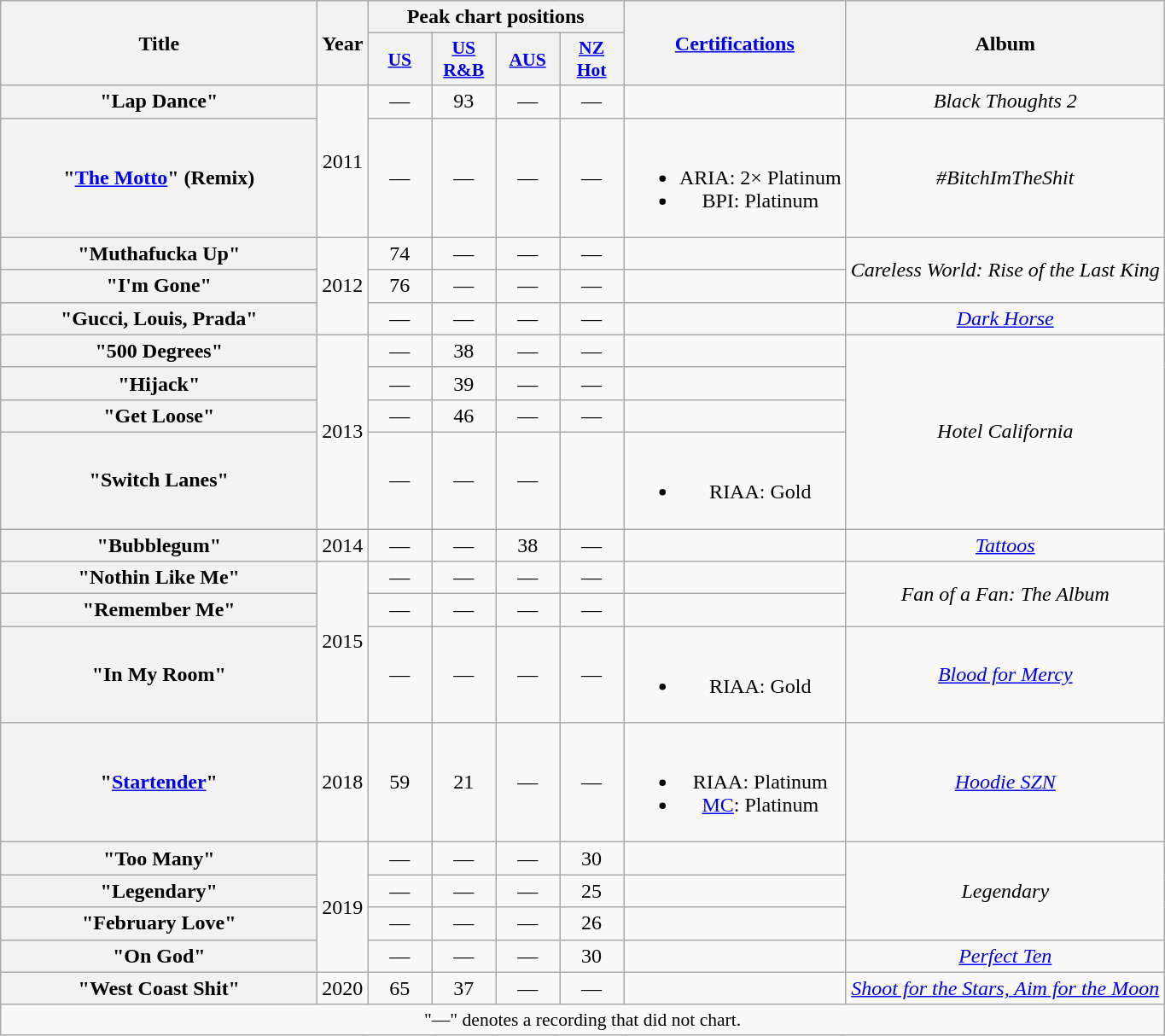<table class="wikitable plainrowheaders" style="text-align:center;">
<tr>
<th scope="col" rowspan="2" style="width:15em;">Title</th>
<th scope="col" rowspan="2">Year</th>
<th scope="col" colspan="4">Peak chart positions</th>
<th scope="col" rowspan="2"><a href='#'>Certifications</a></th>
<th scope="col" rowspan="2">Album</th>
</tr>
<tr>
<th style="width:3em; font-size:90%"><a href='#'>US</a><br></th>
<th style="width:3em; font-size:90%"><a href='#'>US<br>R&B</a><br></th>
<th style="width:3em; font-size:90%"><a href='#'>AUS</a><br></th>
<th style="width:3em; font-size:90%"><a href='#'>NZ<br>Hot</a><br></th>
</tr>
<tr>
<th scope="row">"Lap Dance"</th>
<td rowspan=2>2011</td>
<td>—</td>
<td>93</td>
<td>—</td>
<td>—</td>
<td></td>
<td><em>Black Thoughts 2</em></td>
</tr>
<tr>
<th scope="row">"<a href='#'>The Motto</a>" (Remix)<br></th>
<td>—</td>
<td>—</td>
<td>—</td>
<td>—</td>
<td><br><ul><li>ARIA: 2× Platinum</li><li>BPI: Platinum</li></ul></td>
<td><em>#BitchImTheShit</em></td>
</tr>
<tr>
<th scope="row">"Muthafucka Up"<br></th>
<td rowspan="3">2012</td>
<td>74</td>
<td>—</td>
<td>—</td>
<td>—</td>
<td></td>
<td rowspan="2"><em>Careless World: Rise of the Last King</em></td>
</tr>
<tr>
<th scope="row">"I'm Gone"<br></th>
<td>76</td>
<td>—</td>
<td>—</td>
<td>—</td>
<td></td>
</tr>
<tr>
<th scope="row">"Gucci, Louis, Prada"<br></th>
<td>—</td>
<td>—</td>
<td>—</td>
<td>—</td>
<td></td>
<td><em><a href='#'>Dark Horse</a></em></td>
</tr>
<tr>
<th scope="row">"500 Degrees"<br></th>
<td rowspan="4">2013</td>
<td>—</td>
<td>38</td>
<td>—</td>
<td>—</td>
<td></td>
<td rowspan="4"><em>Hotel California</em></td>
</tr>
<tr>
<th scope="row">"Hijack"<br></th>
<td>—</td>
<td>39</td>
<td>—</td>
<td>—</td>
<td></td>
</tr>
<tr>
<th scope="row">"Get Loose"</th>
<td>—</td>
<td>46</td>
<td>—</td>
<td>—</td>
<td></td>
</tr>
<tr>
<th scope="row">"Switch Lanes"<br></th>
<td>—</td>
<td>—</td>
<td>—</td>
<td></td>
<td><br><ul><li>RIAA: Gold</li></ul></td>
</tr>
<tr>
<th scope="row">"Bubblegum"<br></th>
<td>2014</td>
<td>—</td>
<td>—</td>
<td>38</td>
<td>—</td>
<td></td>
<td><em><a href='#'>Tattoos</a></em></td>
</tr>
<tr>
<th scope="row">"Nothin Like Me"<br></th>
<td rowspan="3">2015</td>
<td>—</td>
<td>—</td>
<td>—</td>
<td>—</td>
<td></td>
<td rowspan="2"><em>Fan of a Fan: The Album</em></td>
</tr>
<tr>
<th scope="row">"Remember Me"<br></th>
<td>—</td>
<td>—</td>
<td>—</td>
<td>—</td>
<td></td>
</tr>
<tr>
<th scope="row">"In My Room"<br></th>
<td>—</td>
<td>—</td>
<td>—</td>
<td>—</td>
<td><br><ul><li>RIAA: Gold</li></ul></td>
<td><em><a href='#'>Blood for Mercy</a></em></td>
</tr>
<tr>
<th scope="row">"<a href='#'>Startender</a>"<br></th>
<td>2018</td>
<td>59</td>
<td>21</td>
<td>—</td>
<td>—</td>
<td><br><ul><li>RIAA: Platinum</li><li><a href='#'>MC</a>: Platinum</li></ul></td>
<td><em><a href='#'>Hoodie SZN</a></em></td>
</tr>
<tr>
<th scope="row">"Too Many"</th>
<td rowspan="4">2019</td>
<td>—</td>
<td>—</td>
<td>—</td>
<td>30</td>
<td></td>
<td rowspan="3"><em>Legendary</em></td>
</tr>
<tr>
<th scope="row">"Legendary"<br></th>
<td>—</td>
<td>—</td>
<td>—</td>
<td>25</td>
<td></td>
</tr>
<tr>
<th scope="row">"February Love"<br></th>
<td>—</td>
<td>—</td>
<td>—</td>
<td>26</td>
<td></td>
</tr>
<tr>
<th scope="row">"On God"<br></th>
<td>—</td>
<td>—</td>
<td>—</td>
<td>30</td>
<td></td>
<td><em><a href='#'>Perfect Ten</a> </em></td>
</tr>
<tr>
<th scope="row">"West Coast Shit"<br></th>
<td>2020</td>
<td>65</td>
<td>37</td>
<td>—</td>
<td>—</td>
<td></td>
<td><em><a href='#'>Shoot for the Stars, Aim for the Moon</a></em></td>
</tr>
<tr>
<td colspan="10" style="font-size:90%">"—" denotes a recording that did not chart.</td>
</tr>
</table>
